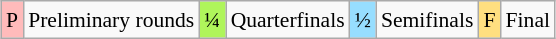<table class="wikitable" style="margin:0.5em auto; font-size:90%; line-height:1.25em;">
<tr>
<td bgcolor="#FFBBBB" align=center>P</td>
<td>Preliminary rounds</td>
<td bgcolor="#AFF55B" align=center>¼</td>
<td>Quarterfinals</td>
<td bgcolor="#97DEFF" align=center>½</td>
<td>Semifinals</td>
<td bgcolor="#FFDF80" align=center>F</td>
<td>Final</td>
</tr>
</table>
